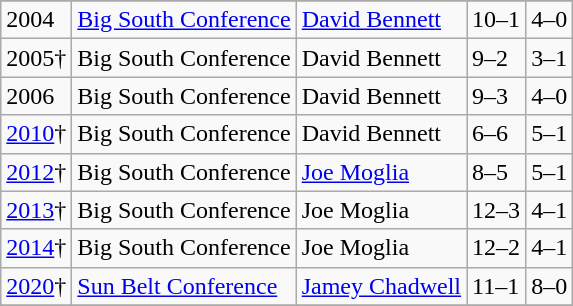<table class="wikitable">
<tr>
</tr>
<tr>
<td>2004</td>
<td><a href='#'>Big South Conference</a></td>
<td><a href='#'>David Bennett</a></td>
<td>10–1</td>
<td>4–0</td>
</tr>
<tr>
<td>2005†</td>
<td>Big South Conference</td>
<td>David Bennett</td>
<td>9–2</td>
<td>3–1</td>
</tr>
<tr>
<td>2006</td>
<td>Big South Conference</td>
<td>David Bennett</td>
<td>9–3</td>
<td>4–0</td>
</tr>
<tr>
<td><a href='#'>2010</a>†</td>
<td>Big South Conference</td>
<td>David Bennett</td>
<td>6–6</td>
<td>5–1</td>
</tr>
<tr>
<td><a href='#'>2012</a>†</td>
<td>Big South Conference</td>
<td><a href='#'>Joe Moglia</a></td>
<td>8–5</td>
<td>5–1</td>
</tr>
<tr>
<td><a href='#'>2013</a>†</td>
<td>Big South Conference</td>
<td>Joe Moglia</td>
<td>12–3</td>
<td>4–1</td>
</tr>
<tr>
<td><a href='#'>2014</a>†</td>
<td>Big South Conference</td>
<td>Joe Moglia</td>
<td>12–2</td>
<td>4–1</td>
</tr>
<tr>
<td><a href='#'>2020</a>†</td>
<td><a href='#'>Sun Belt Conference</a></td>
<td><a href='#'>Jamey Chadwell</a></td>
<td>11–1</td>
<td>8–0</td>
</tr>
<tr>
</tr>
</table>
